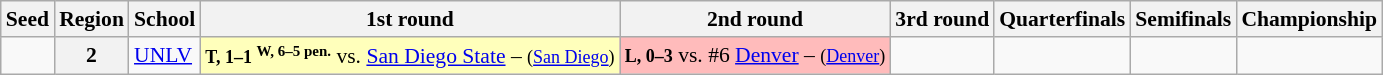<table class="sortable wikitable" style="white-space:nowrap; font-size:90%;">
<tr>
<th>Seed</th>
<th>Region</th>
<th>School</th>
<th>1st round</th>
<th>2nd round</th>
<th>3rd round</th>
<th>Quarterfinals</th>
<th>Semifinals</th>
<th>Championship</th>
</tr>
<tr>
<td></td>
<th>2</th>
<td><a href='#'>UNLV</a></td>
<td style="background:#FFB;"><small><strong>T, 1–1 <sup>W, 6–5 pen.</sup></strong></small> vs. <a href='#'>San Diego State</a> – <small>(<a href='#'>San Diego</a>)</small></td>
<td style="background:#FBB;"><small><strong>L, 0–3</strong></small> vs. #6 <a href='#'>Denver</a> – <small>(<a href='#'>Denver</a>)</small></td>
<td></td>
<td></td>
<td></td>
</tr>
</table>
